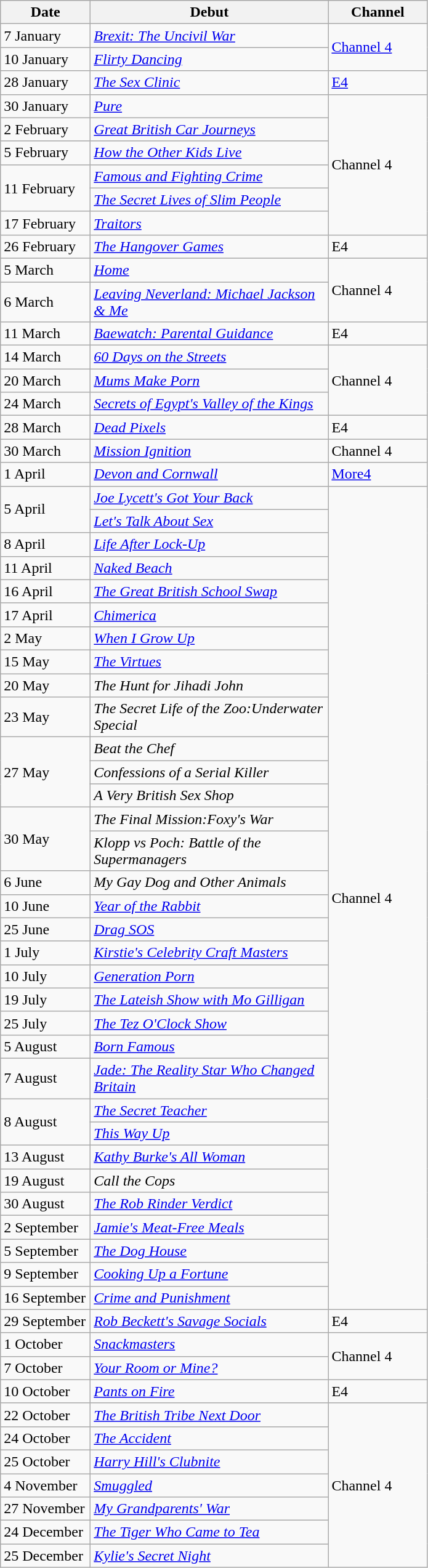<table class="wikitable">
<tr>
<th width=90>Date</th>
<th width=250>Debut</th>
<th width=100>Channel</th>
</tr>
<tr>
<td>7 January</td>
<td><em><a href='#'>Brexit: The Uncivil War</a></em></td>
<td rowspan="2"><a href='#'>Channel 4</a></td>
</tr>
<tr>
<td>10 January</td>
<td><em><a href='#'>Flirty Dancing</a></em></td>
</tr>
<tr>
<td>28 January</td>
<td><em><a href='#'>The Sex Clinic</a></em></td>
<td><a href='#'>E4</a></td>
</tr>
<tr>
<td>30 January</td>
<td><em><a href='#'>Pure</a></em></td>
<td rowspan=6>Channel 4</td>
</tr>
<tr>
<td>2 February</td>
<td><em><a href='#'>Great British Car Journeys</a></em></td>
</tr>
<tr>
<td>5 February</td>
<td><em><a href='#'>How the Other Kids Live</a></em></td>
</tr>
<tr>
<td rowspan=2>11 February</td>
<td><em><a href='#'>Famous and Fighting Crime</a></em></td>
</tr>
<tr>
<td><em><a href='#'>The Secret Lives of Slim People</a></em></td>
</tr>
<tr>
<td>17 February</td>
<td><em><a href='#'>Traitors</a></em></td>
</tr>
<tr>
<td>26 February</td>
<td><em><a href='#'>The Hangover Games</a></em></td>
<td>E4</td>
</tr>
<tr>
<td>5 March</td>
<td><em><a href='#'>Home</a></em></td>
<td rowspan=2>Channel 4</td>
</tr>
<tr>
<td>6 March</td>
<td><em><a href='#'>Leaving Neverland: Michael Jackson & Me</a></em></td>
</tr>
<tr>
<td>11 March</td>
<td><em><a href='#'>Baewatch: Parental Guidance</a></em></td>
<td>E4</td>
</tr>
<tr>
<td>14 March</td>
<td><em><a href='#'>60 Days on the Streets</a></em></td>
<td rowspan=3>Channel 4</td>
</tr>
<tr>
<td>20 March</td>
<td><em><a href='#'>Mums Make Porn</a></em></td>
</tr>
<tr>
<td>24 March</td>
<td><em><a href='#'>Secrets of Egypt's Valley of the Kings</a></em></td>
</tr>
<tr>
<td>28 March</td>
<td><em><a href='#'>Dead Pixels</a></em></td>
<td>E4</td>
</tr>
<tr>
<td>30 March</td>
<td><em><a href='#'>Mission Ignition</a></em></td>
<td>Channel 4</td>
</tr>
<tr>
<td>1 April</td>
<td><em><a href='#'>Devon and Cornwall</a></em></td>
<td><a href='#'>More4</a></td>
</tr>
<tr>
<td rowspan=2>5 April</td>
<td><em><a href='#'>Joe Lycett's Got Your Back</a></em></td>
<td rowspan=33>Channel 4</td>
</tr>
<tr>
<td><em><a href='#'>Let's Talk About Sex</a></em></td>
</tr>
<tr>
<td>8 April</td>
<td><em><a href='#'>Life After Lock-Up</a></em></td>
</tr>
<tr>
<td>11 April</td>
<td><em><a href='#'>Naked Beach</a></em></td>
</tr>
<tr>
<td>16 April</td>
<td><em><a href='#'>The Great British School Swap</a></em></td>
</tr>
<tr>
<td>17 April</td>
<td><em><a href='#'>Chimerica</a></em></td>
</tr>
<tr>
<td>2 May</td>
<td><em><a href='#'>When I Grow Up</a></em></td>
</tr>
<tr>
<td>15 May</td>
<td><em><a href='#'>The Virtues</a></em></td>
</tr>
<tr>
<td>20 May</td>
<td><em>The Hunt for Jihadi John</em></td>
</tr>
<tr>
<td>23 May</td>
<td><em>The Secret Life of the Zoo:Underwater Special</em></td>
</tr>
<tr>
<td rowspan="3">27 May</td>
<td><em>Beat the Chef</em></td>
</tr>
<tr>
<td><em>Confessions of a Serial Killer</em></td>
</tr>
<tr>
<td><em>A Very British Sex Shop</em></td>
</tr>
<tr>
<td rowspan="2">30 May</td>
<td><em>The Final Mission:Foxy's War</em></td>
</tr>
<tr>
<td><em>Klopp vs Poch: Battle of the Supermanagers</em></td>
</tr>
<tr>
<td>6 June</td>
<td><em>My Gay Dog and Other Animals</em></td>
</tr>
<tr>
<td>10 June</td>
<td><em><a href='#'>Year of the Rabbit</a></em></td>
</tr>
<tr>
<td>25 June</td>
<td><em><a href='#'>Drag SOS</a></em></td>
</tr>
<tr>
<td>1 July</td>
<td><em><a href='#'>Kirstie's Celebrity Craft Masters</a></em></td>
</tr>
<tr>
<td>10 July</td>
<td><em><a href='#'>Generation Porn</a></em></td>
</tr>
<tr>
<td>19 July</td>
<td><em><a href='#'>The Lateish Show with Mo Gilligan</a></em></td>
</tr>
<tr>
<td>25 July</td>
<td><em><a href='#'>The Tez O'Clock Show</a></em></td>
</tr>
<tr>
<td>5 August</td>
<td><em><a href='#'>Born Famous</a></em></td>
</tr>
<tr>
<td>7 August</td>
<td><em><a href='#'>Jade: The Reality Star Who Changed Britain</a></em></td>
</tr>
<tr>
<td rowspan="2">8 August</td>
<td><em><a href='#'>The Secret Teacher</a></em></td>
</tr>
<tr>
<td><em><a href='#'>This Way Up</a></em></td>
</tr>
<tr>
<td>13 August</td>
<td><em><a href='#'>Kathy Burke's All Woman</a></em></td>
</tr>
<tr>
<td>19 August</td>
<td><em>Call the Cops</em></td>
</tr>
<tr>
<td>30 August</td>
<td><em><a href='#'>The Rob Rinder Verdict</a></em></td>
</tr>
<tr>
<td>2 September</td>
<td><em><a href='#'>Jamie's Meat-Free Meals</a></em></td>
</tr>
<tr>
<td>5 September</td>
<td><em><a href='#'>The Dog House</a></em></td>
</tr>
<tr>
<td>9 September</td>
<td><em><a href='#'>Cooking Up a Fortune</a></em></td>
</tr>
<tr>
<td>16 September</td>
<td><em><a href='#'>Crime and Punishment</a></em></td>
</tr>
<tr>
<td>29 September</td>
<td><em><a href='#'>Rob Beckett's Savage Socials</a></em></td>
<td>E4</td>
</tr>
<tr>
<td>1 October</td>
<td><em><a href='#'>Snackmasters</a></em></td>
<td rowspan=2>Channel 4</td>
</tr>
<tr>
<td>7 October</td>
<td><em><a href='#'>Your Room or Mine?</a></em></td>
</tr>
<tr>
<td>10 October</td>
<td><em><a href='#'>Pants on Fire</a></em></td>
<td>E4</td>
</tr>
<tr>
<td>22 October</td>
<td><em><a href='#'>The British Tribe Next Door</a></em></td>
<td rowspan=7>Channel 4</td>
</tr>
<tr>
<td>24 October</td>
<td><em><a href='#'>The Accident</a></em></td>
</tr>
<tr>
<td>25 October</td>
<td><em><a href='#'>Harry Hill's Clubnite</a></em></td>
</tr>
<tr>
<td>4 November</td>
<td><em><a href='#'>Smuggled</a></em></td>
</tr>
<tr>
<td>27 November</td>
<td><em><a href='#'>My Grandparents' War</a></em></td>
</tr>
<tr>
<td>24 December</td>
<td><em><a href='#'>The Tiger Who Came to Tea</a></em></td>
</tr>
<tr>
<td>25 December</td>
<td><em><a href='#'>Kylie's Secret Night</a></em></td>
</tr>
</table>
